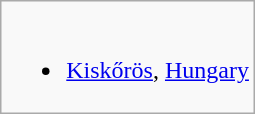<table class="wikitable">
<tr valign="top">
<td><br><ul><li> <a href='#'>Kiskőrös</a>, <a href='#'>Hungary</a></li></ul></td>
</tr>
</table>
